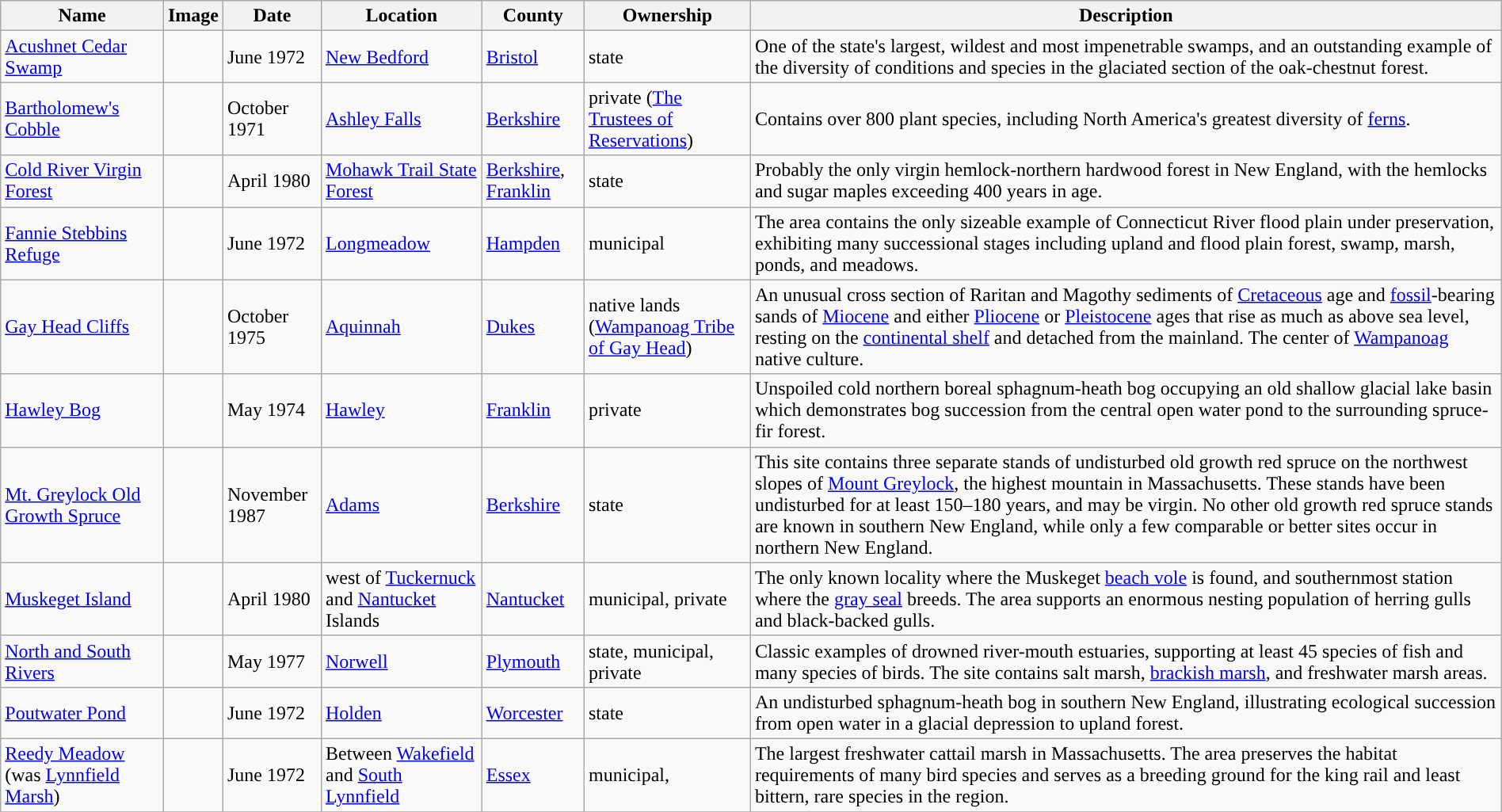<table class="wikitable sortable" style="width:100%">
<tr>
<th style="background-color:">Name</th>
<th style="background-color:">Image</th>
<th style="background-color:">Date</th>
<th style="background-color:">Location</th>
<th style="background-color:">County</th>
<th style="background-color:">Ownership</th>
<th style="background-color:">Description</th>
</tr>
<tr>
<td><a href='#'>Acushnet Cedar Swamp</a></td>
<td></td>
<td>June 1972</td>
<td><a href='#'>New Bedford</a><br></td>
<td><a href='#'>Bristol</a></td>
<td>state</td>
<td>One of the state's largest, wildest and most impenetrable swamps, and an outstanding example of the diversity of conditions and species in the glaciated section of the oak-chestnut forest.</td>
</tr>
<tr>
<td><a href='#'>Bartholomew's Cobble</a></td>
<td></td>
<td>October 1971</td>
<td><a href='#'>Ashley Falls</a><br></td>
<td><a href='#'>Berkshire</a></td>
<td>private (<a href='#'>The Trustees of Reservations</a>)</td>
<td>Contains over 800 plant species, including North America's greatest diversity of <a href='#'>ferns</a>.</td>
</tr>
<tr>
<td><a href='#'>Cold River Virgin Forest</a></td>
<td></td>
<td>April 1980</td>
<td><a href='#'>Mohawk Trail State Forest</a><br></td>
<td><a href='#'>Berkshire</a>, <a href='#'>Franklin</a></td>
<td>state</td>
<td>Probably the only virgin hemlock-northern hardwood forest in New England, with the hemlocks and sugar maples exceeding 400 years in age.</td>
</tr>
<tr>
<td><a href='#'>Fannie Stebbins Refuge</a></td>
<td></td>
<td>June 1972</td>
<td><a href='#'>Longmeadow</a><br></td>
<td><a href='#'>Hampden</a></td>
<td>municipal</td>
<td>The area contains the only sizeable example of Connecticut River flood plain under preservation, exhibiting many successional stages including upland and flood plain forest, swamp, marsh, ponds, and meadows.</td>
</tr>
<tr>
<td><a href='#'>Gay Head Cliffs</a></td>
<td></td>
<td>October 1975</td>
<td><a href='#'>Aquinnah</a><br></td>
<td><a href='#'>Dukes</a></td>
<td>native lands (<a href='#'>Wampanoag Tribe of Gay Head</a>)</td>
<td>An unusual cross section of Raritan and Magothy sediments of <a href='#'>Cretaceous</a> age and <a href='#'>fossil</a>-bearing sands of <a href='#'>Miocene</a> and either <a href='#'>Pliocene</a> or <a href='#'>Pleistocene</a> ages that rise as much as  above sea level, resting on the <a href='#'>continental shelf</a> and detached from the mainland. The center of <a href='#'>Wampanoag</a> native culture.</td>
</tr>
<tr>
<td><a href='#'>Hawley Bog</a></td>
<td></td>
<td>May 1974</td>
<td><a href='#'>Hawley</a><br></td>
<td><a href='#'>Franklin</a></td>
<td>private</td>
<td>Unspoiled cold northern boreal sphagnum-heath bog occupying an old shallow glacial lake basin which demonstrates bog succession from the central open water pond to the surrounding spruce-fir forest.</td>
</tr>
<tr>
<td><a href='#'>Mt. Greylock Old Growth Spruce</a></td>
<td></td>
<td>November 1987</td>
<td><a href='#'>Adams</a><br></td>
<td><a href='#'>Berkshire</a></td>
<td>state</td>
<td>This site contains three separate stands of undisturbed old growth red spruce on the northwest slopes of <a href='#'>Mount Greylock</a>, the highest mountain in Massachusetts. These stands have been undisturbed for at least 150–180 years, and may be virgin. No other old growth red spruce stands are known in southern New England, while only a few comparable or better sites occur in northern New England.</td>
</tr>
<tr>
<td><a href='#'>Muskeget Island</a></td>
<td></td>
<td>April 1980</td>
<td>west of <a href='#'>Tuckernuck</a> and <a href='#'>Nantucket</a> Islands<br></td>
<td><a href='#'>Nantucket</a></td>
<td>municipal, private</td>
<td>The only known locality where the Muskeget <a href='#'>beach vole</a> is found, and southernmost station where the <a href='#'>gray seal</a> breeds. The area supports an enormous nesting population of herring gulls and black-backed gulls.</td>
</tr>
<tr>
<td><a href='#'>North and South Rivers</a></td>
<td></td>
<td>May 1977</td>
<td><a href='#'>Norwell</a><br></td>
<td><a href='#'>Plymouth</a></td>
<td>state, municipal, private</td>
<td>Classic examples of drowned river-mouth estuaries, supporting at least 45 species of fish and many species of birds. The site contains salt marsh, <a href='#'>brackish marsh</a>, and freshwater marsh areas.</td>
</tr>
<tr>
<td><a href='#'>Poutwater Pond</a></td>
<td></td>
<td>June 1972</td>
<td><a href='#'>Holden</a><br></td>
<td><a href='#'>Worcester</a></td>
<td>state</td>
<td>An undisturbed sphagnum-heath bog in southern New England, illustrating ecological succession from open water in a glacial depression to upland forest.</td>
</tr>
<tr>
<td><a href='#'>Reedy Meadow</a> (was <a href='#'>Lynnfield Marsh</a>)</td>
<td></td>
<td>June 1972</td>
<td>Between <a href='#'>Wakefield</a> and <a href='#'>South Lynnfield</a></td>
<td><a href='#'>Essex</a></td>
<td>municipal,</td>
<td>The largest freshwater cattail marsh in Massachusetts. The area preserves the habitat requirements of many bird species and serves as a breeding ground for the king rail and least bittern, rare species in the region.</td>
</tr>
<tr>
</tr>
</table>
